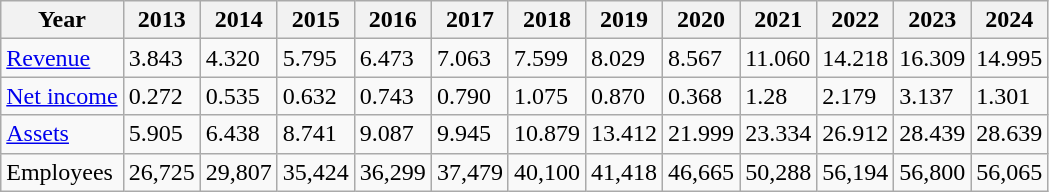<table class="wikitable">
<tr>
<th>Year</th>
<th>2013</th>
<th>2014</th>
<th>2015</th>
<th>2016</th>
<th>2017</th>
<th>2018</th>
<th>2019</th>
<th scope="col">2020</th>
<th scope="col">2021</th>
<th scope="col">2022</th>
<th scope="col">2023</th>
<th scope="col">2024</th>
</tr>
<tr>
<td><a href='#'>Revenue</a></td>
<td>3.843</td>
<td>4.320</td>
<td>5.795</td>
<td>6.473</td>
<td>7.063</td>
<td>7.599</td>
<td>8.029</td>
<td>8.567</td>
<td>11.060</td>
<td>14.218</td>
<td>16.309</td>
<td>14.995</td>
</tr>
<tr>
<td><a href='#'>Net income</a></td>
<td>0.272</td>
<td>0.535</td>
<td>0.632</td>
<td>0.743</td>
<td>0.790</td>
<td>1.075</td>
<td>0.870</td>
<td>0.368</td>
<td>1.28</td>
<td>2.179</td>
<td>3.137</td>
<td>1.301</td>
</tr>
<tr>
<td><a href='#'>Assets</a></td>
<td>5.905</td>
<td>6.438</td>
<td>8.741</td>
<td>9.087</td>
<td>9.945</td>
<td>10.879</td>
<td>13.412</td>
<td>21.999</td>
<td>23.334</td>
<td>26.912</td>
<td>28.439</td>
<td>28.639</td>
</tr>
<tr>
<td>Employees</td>
<td>26,725</td>
<td>29,807</td>
<td>35,424</td>
<td>36,299</td>
<td>37,479</td>
<td>40,100</td>
<td>41,418</td>
<td>46,665</td>
<td>50,288</td>
<td>56,194</td>
<td>56,800</td>
<td>56,065</td>
</tr>
</table>
